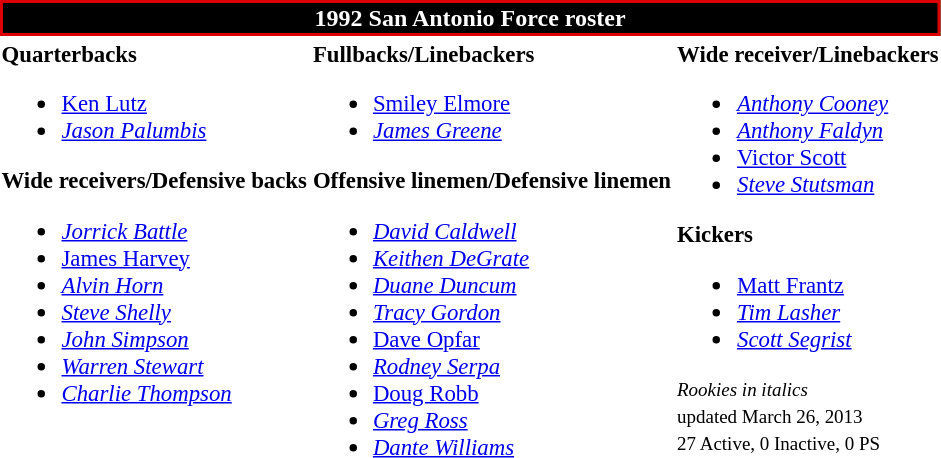<table class="toccolours" style="text-align: left;">
<tr>
<th colspan="7" style="background:black; border:2px solid #d00; color:white; text-align:center;">1992 San Antonio Force roster</th>
</tr>
<tr>
<td style="font-size: 95%;" valign="top"><strong>Quarterbacks</strong><br><ul><li> <a href='#'>Ken Lutz</a></li><li> <em><a href='#'>Jason Palumbis</a></em></li></ul><strong>Wide receivers/Defensive backs</strong><ul><li> <em><a href='#'>Jorrick Battle</a></em></li><li> <a href='#'>James Harvey</a></li><li> <em><a href='#'>Alvin Horn</a></em></li><li> <em><a href='#'>Steve Shelly</a></em></li><li> <em><a href='#'>John Simpson</a></em></li><li> <em><a href='#'>Warren Stewart</a></em></li><li> <em><a href='#'>Charlie Thompson</a></em></li></ul></td>
<td style="font-size: 95%;" valign="top"><strong>Fullbacks/Linebackers</strong><br><ul><li> <a href='#'>Smiley Elmore</a></li><li> <em><a href='#'>James Greene</a></em></li></ul><strong>Offensive linemen/Defensive linemen</strong><ul><li> <em><a href='#'>David Caldwell</a></em></li><li> <em><a href='#'>Keithen DeGrate</a></em></li><li> <em><a href='#'>Duane Duncum</a></em></li><li> <em><a href='#'>Tracy Gordon</a></em></li><li> <a href='#'>Dave Opfar</a></li><li> <em><a href='#'>Rodney Serpa</a></em></li><li> <a href='#'>Doug Robb</a></li><li> <em><a href='#'>Greg Ross</a></em></li><li> <em><a href='#'>Dante Williams</a></em></li></ul></td>
<td style="font-size: 95%;" valign="top"><strong>Wide receiver/Linebackers</strong><br><ul><li> <em><a href='#'>Anthony Cooney</a></em></li><li> <em><a href='#'>Anthony Faldyn</a></em></li><li> <a href='#'>Victor Scott</a></li><li> <em><a href='#'>Steve Stutsman</a></em></li></ul><strong>Kickers</strong><ul><li> <a href='#'>Matt Frantz</a></li><li> <em><a href='#'>Tim Lasher</a></em></li><li> <em><a href='#'>Scott Segrist</a></em></li></ul><small><em>Rookies in italics</em></small><br>
<small> updated March 26, 2013</small><br>
<small>27 Active, 0 Inactive, 0 PS</small></td>
</tr>
<tr>
</tr>
</table>
